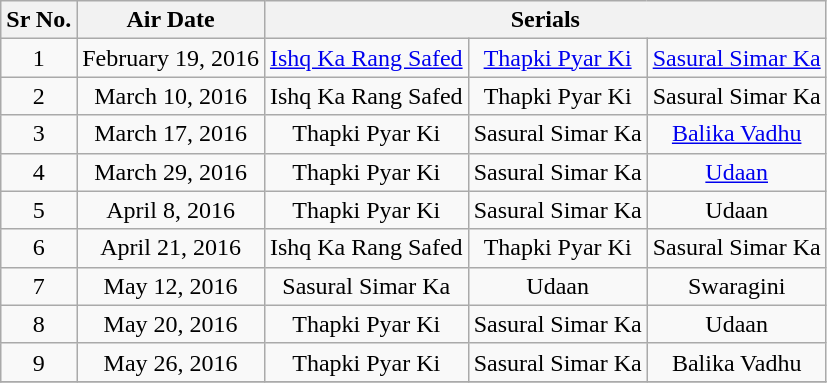<table class="wikitable" style="text-align:center">
<tr>
<th>Sr No.</th>
<th>Air Date</th>
<th colspan="3">Serials</th>
</tr>
<tr>
<td>1</td>
<td>February 19, 2016</td>
<td><a href='#'>Ishq Ka Rang Safed</a></td>
<td><a href='#'>Thapki Pyar Ki</a></td>
<td><a href='#'>Sasural Simar Ka</a></td>
</tr>
<tr>
<td>2</td>
<td>March 10, 2016</td>
<td>Ishq Ka Rang Safed</td>
<td>Thapki Pyar Ki</td>
<td>Sasural Simar Ka</td>
</tr>
<tr>
<td>3</td>
<td>March 17, 2016</td>
<td>Thapki Pyar Ki</td>
<td>Sasural Simar Ka</td>
<td><a href='#'>Balika Vadhu</a></td>
</tr>
<tr>
<td>4</td>
<td>March 29, 2016</td>
<td>Thapki Pyar Ki</td>
<td>Sasural Simar Ka</td>
<td><a href='#'>Udaan</a></td>
</tr>
<tr>
<td>5</td>
<td>April 8, 2016</td>
<td>Thapki Pyar Ki</td>
<td>Sasural Simar Ka</td>
<td>Udaan</td>
</tr>
<tr>
<td>6</td>
<td>April 21, 2016</td>
<td>Ishq Ka Rang Safed</td>
<td>Thapki Pyar Ki</td>
<td>Sasural Simar Ka</td>
</tr>
<tr>
<td>7</td>
<td>May 12, 2016</td>
<td>Sasural Simar Ka</td>
<td>Udaan</td>
<td>Swaragini</td>
</tr>
<tr>
<td>8</td>
<td>May 20, 2016</td>
<td>Thapki Pyar Ki</td>
<td>Sasural Simar Ka</td>
<td>Udaan</td>
</tr>
<tr>
<td>9</td>
<td>May 26, 2016</td>
<td>Thapki Pyar Ki</td>
<td>Sasural Simar Ka</td>
<td>Balika Vadhu</td>
</tr>
<tr>
</tr>
</table>
